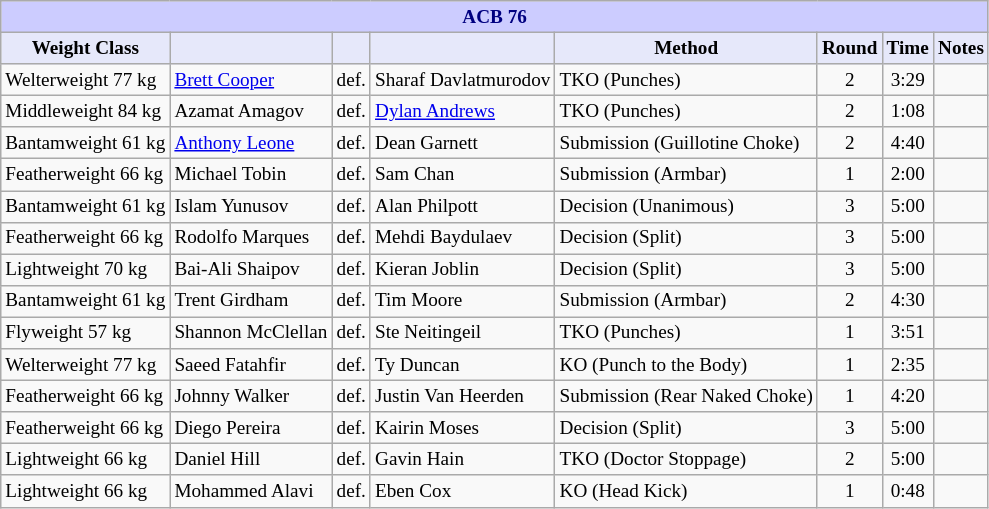<table class="wikitable" style="font-size: 80%;">
<tr>
<th colspan="8" style="background-color: #ccf; color: #000080; text-align: center;"><strong>ACB 76</strong></th>
</tr>
<tr>
<th colspan="1" style="background-color: #E6E8FA; color: #000000; text-align: center;">Weight Class</th>
<th colspan="1" style="background-color: #E6E8FA; color: #000000; text-align: center;"></th>
<th colspan="1" style="background-color: #E6E8FA; color: #000000; text-align: center;"></th>
<th colspan="1" style="background-color: #E6E8FA; color: #000000; text-align: center;"></th>
<th colspan="1" style="background-color: #E6E8FA; color: #000000; text-align: center;">Method</th>
<th colspan="1" style="background-color: #E6E8FA; color: #000000; text-align: center;">Round</th>
<th colspan="1" style="background-color: #E6E8FA; color: #000000; text-align: center;">Time</th>
<th colspan="1" style="background-color: #E6E8FA; color: #000000; text-align: center;">Notes</th>
</tr>
<tr>
<td>Welterweight 77 kg</td>
<td> <a href='#'>Brett Cooper</a></td>
<td>def.</td>
<td> Sharaf Davlatmurodov</td>
<td>TKO (Punches)</td>
<td align=center>2</td>
<td align=center>3:29</td>
<td></td>
</tr>
<tr>
<td>Middleweight 84 kg</td>
<td> Azamat Amagov</td>
<td>def.</td>
<td> <a href='#'>Dylan Andrews</a></td>
<td>TKO (Punches)</td>
<td align=center>2</td>
<td align=center>1:08</td>
<td></td>
</tr>
<tr>
<td>Bantamweight 61 kg</td>
<td> <a href='#'>Anthony Leone</a></td>
<td>def.</td>
<td> Dean Garnett</td>
<td>Submission (Guillotine Choke)</td>
<td align=center>2</td>
<td align=center>4:40</td>
<td></td>
</tr>
<tr>
<td>Featherweight 66 kg</td>
<td> Michael Tobin</td>
<td>def.</td>
<td> Sam Chan</td>
<td>Submission (Armbar)</td>
<td align=center>1</td>
<td align=center>2:00</td>
<td></td>
</tr>
<tr>
<td>Bantamweight 61 kg</td>
<td> Islam Yunusov</td>
<td>def.</td>
<td> Alan Philpott</td>
<td>Decision (Unanimous)</td>
<td align=center>3</td>
<td align=center>5:00</td>
<td></td>
</tr>
<tr>
<td>Featherweight 66 kg</td>
<td> Rodolfo Marques</td>
<td>def.</td>
<td> Mehdi Baydulaev</td>
<td>Decision (Split)</td>
<td align=center>3</td>
<td align=center>5:00</td>
<td></td>
</tr>
<tr>
<td>Lightweight 70 kg</td>
<td> Bai-Ali Shaipov</td>
<td>def.</td>
<td> Kieran Joblin</td>
<td>Decision (Split)</td>
<td align=center>3</td>
<td align=center>5:00</td>
<td></td>
</tr>
<tr>
<td>Bantamweight 61 kg</td>
<td> Trent Girdham</td>
<td>def.</td>
<td> Tim Moore</td>
<td>Submission (Armbar)</td>
<td align=center>2</td>
<td align=center>4:30</td>
<td></td>
</tr>
<tr>
<td>Flyweight 57 kg</td>
<td> Shannon McClellan</td>
<td>def.</td>
<td> Ste Neitingeil</td>
<td>TKO (Punches)</td>
<td align=center>1</td>
<td align=center>3:51</td>
<td></td>
</tr>
<tr>
<td>Welterweight 77 kg</td>
<td> Saeed Fatahfir</td>
<td>def.</td>
<td> Ty Duncan</td>
<td>KO (Punch to the Body)</td>
<td align=center>1</td>
<td align=center>2:35</td>
<td></td>
</tr>
<tr>
<td>Featherweight 66 kg</td>
<td> Johnny Walker</td>
<td>def.</td>
<td> Justin Van Heerden</td>
<td>Submission (Rear Naked Choke)</td>
<td align=center>1</td>
<td align=center>4:20</td>
<td></td>
</tr>
<tr>
<td>Featherweight 66 kg</td>
<td> Diego Pereira</td>
<td>def.</td>
<td> Kairin Moses</td>
<td>Decision (Split)</td>
<td align=center>3</td>
<td align=center>5:00</td>
<td></td>
</tr>
<tr>
<td>Lightweight 66 kg</td>
<td> Daniel Hill</td>
<td>def.</td>
<td> Gavin Hain</td>
<td>TKO (Doctor Stoppage)</td>
<td align=center>2</td>
<td align=center>5:00</td>
<td></td>
</tr>
<tr>
<td>Lightweight 66 kg</td>
<td> Mohammed Alavi</td>
<td>def.</td>
<td> Eben Cox</td>
<td>KO (Head Kick)</td>
<td align=center>1</td>
<td align=center>0:48</td>
<td></td>
</tr>
</table>
